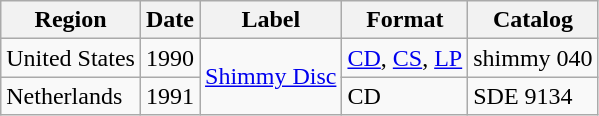<table class="wikitable">
<tr>
<th>Region</th>
<th>Date</th>
<th>Label</th>
<th>Format</th>
<th>Catalog</th>
</tr>
<tr>
<td>United States</td>
<td>1990</td>
<td rowspan="2"><a href='#'>Shimmy Disc</a></td>
<td><a href='#'>CD</a>, <a href='#'>CS</a>, <a href='#'>LP</a></td>
<td>shimmy 040</td>
</tr>
<tr>
<td>Netherlands</td>
<td>1991</td>
<td>CD</td>
<td>SDE 9134</td>
</tr>
</table>
